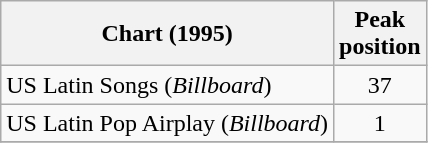<table class="wikitable">
<tr>
<th>Chart (1995)</th>
<th>Peak<br>position</th>
</tr>
<tr>
<td>US Latin Songs (<em>Billboard</em>)</td>
<td align="center">37</td>
</tr>
<tr>
<td>US Latin Pop Airplay (<em>Billboard</em>)</td>
<td align="center">1</td>
</tr>
<tr>
</tr>
</table>
